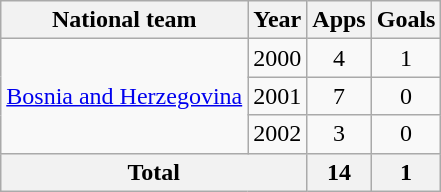<table class=wikitable style=text-align:center>
<tr>
<th>National team</th>
<th>Year</th>
<th>Apps</th>
<th>Goals</th>
</tr>
<tr>
<td rowspan=3><a href='#'>Bosnia and Herzegovina</a></td>
<td>2000</td>
<td>4</td>
<td>1</td>
</tr>
<tr>
<td>2001</td>
<td>7</td>
<td>0</td>
</tr>
<tr>
<td>2002</td>
<td>3</td>
<td>0</td>
</tr>
<tr>
<th colspan=2>Total</th>
<th>14</th>
<th>1</th>
</tr>
</table>
